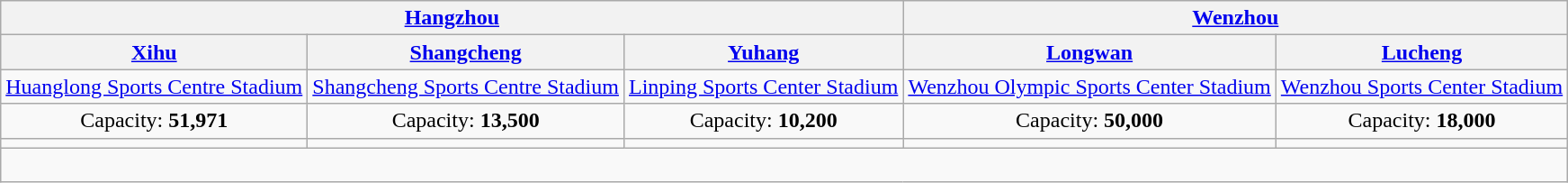<table class="wikitable" style="text-align:center">
<tr>
<th colspan="3"><a href='#'>Hangzhou</a></th>
<th colspan="2"><a href='#'>Wenzhou</a></th>
</tr>
<tr>
<th><a href='#'>Xihu</a></th>
<th><a href='#'>Shangcheng</a></th>
<th><a href='#'>Yuhang</a></th>
<th><a href='#'>Longwan</a></th>
<th><a href='#'>Lucheng</a></th>
</tr>
<tr>
<td><a href='#'>Huanglong Sports Centre Stadium</a></td>
<td><a href='#'>Shangcheng Sports Centre Stadium</a></td>
<td><a href='#'>Linping Sports Center Stadium</a></td>
<td><a href='#'>Wenzhou Olympic Sports Center Stadium</a></td>
<td><a href='#'>Wenzhou Sports Center Stadium</a></td>
</tr>
<tr>
<td>Capacity: <strong>51,971</strong></td>
<td>Capacity: <strong>13,500</strong></td>
<td>Capacity: <strong>10,200</strong></td>
<td>Capacity: <strong>50,000</strong></td>
<td>Capacity: <strong>18,000</strong></td>
</tr>
<tr>
<td></td>
<td></td>
<td></td>
<td></td>
<td></td>
</tr>
<tr>
<td colspan=5><br></td>
</tr>
</table>
